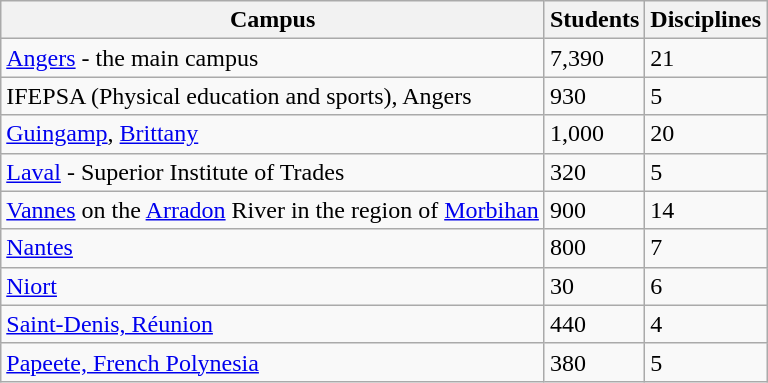<table class="wikitable">
<tr>
<th>Campus</th>
<th>Students</th>
<th>Disciplines</th>
</tr>
<tr>
<td><a href='#'>Angers</a> - the main campus</td>
<td>7,390</td>
<td>21</td>
</tr>
<tr>
<td>IFEPSA (Physical education and sports), Angers</td>
<td>930</td>
<td>5</td>
</tr>
<tr>
<td><a href='#'>Guingamp</a>, <a href='#'>Brittany</a></td>
<td>1,000</td>
<td>20</td>
</tr>
<tr>
<td><a href='#'>Laval</a> - Superior Institute of Trades</td>
<td>320</td>
<td>5</td>
</tr>
<tr>
<td><a href='#'>Vannes</a> on the <a href='#'>Arradon</a> River in the region of <a href='#'>Morbihan</a></td>
<td>900</td>
<td>14</td>
</tr>
<tr>
<td><a href='#'>Nantes</a></td>
<td>800</td>
<td>7</td>
</tr>
<tr>
<td><a href='#'>Niort</a></td>
<td>30</td>
<td>6</td>
</tr>
<tr>
<td><a href='#'>Saint-Denis, Réunion</a></td>
<td>440</td>
<td>4</td>
</tr>
<tr>
<td><a href='#'>Papeete, French Polynesia</a></td>
<td>380</td>
<td>5</td>
</tr>
</table>
